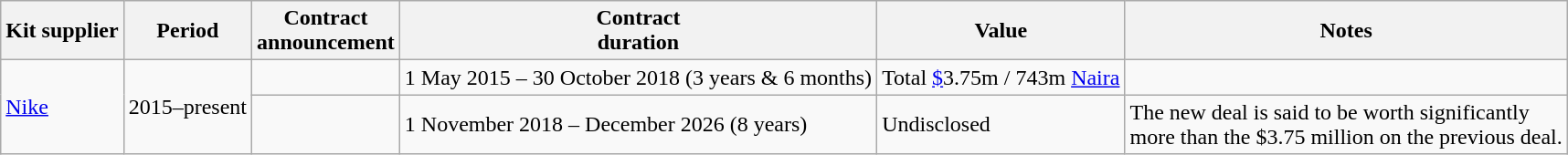<table class="wikitable" style="text-align: left">
<tr>
<th>Kit supplier</th>
<th>Period</th>
<th>Contract<br>announcement</th>
<th>Contract<br>duration</th>
<th>Value</th>
<th>Notes</th>
</tr>
<tr>
<td rowspan=2> <a href='#'>Nike</a></td>
<td rowspan=2>2015–present</td>
<td></td>
<td>1 May 2015 – 30 October 2018 (3 years & 6 months)</td>
<td>Total <a href='#'>$</a>3.75m / 743m <a href='#'>Naira</a></td>
<td></td>
</tr>
<tr>
<td></td>
<td>1 November 2018 – December 2026 (8 years)</td>
<td>Undisclosed</td>
<td>The new deal is said to be worth significantly<br>more than the $3.75 million on the previous deal.</td>
</tr>
</table>
